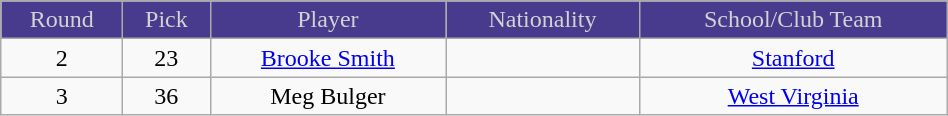<table class="wikitable" width="50%">
<tr align="center" style="background:#483b8d; color:#d3d3d3;">
<td>Round</td>
<td>Pick</td>
<td>Player</td>
<td>Nationality</td>
<td>School/Club Team</td>
</tr>
<tr align="center">
<td>2</td>
<td>23</td>
<td><a href='#'>Brooke Smith</a></td>
<td></td>
<td><a href='#'>Stanford</a></td>
</tr>
<tr align="center">
<td>3</td>
<td>36</td>
<td>Meg Bulger</td>
<td></td>
<td><a href='#'>West Virginia</a></td>
</tr>
</table>
